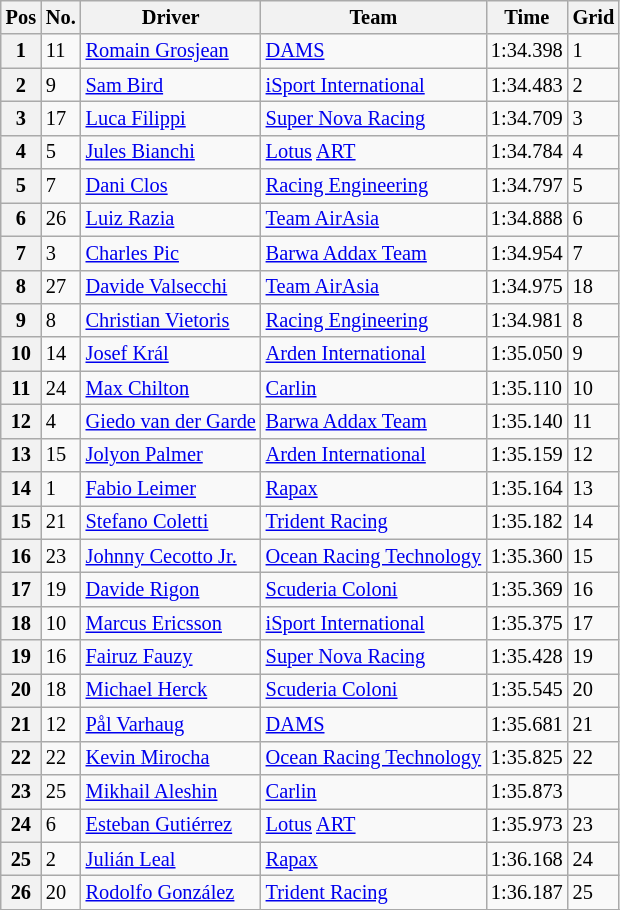<table class="wikitable" style="font-size:85%">
<tr>
<th>Pos</th>
<th>No.</th>
<th>Driver</th>
<th>Team</th>
<th>Time</th>
<th>Grid</th>
</tr>
<tr>
<th>1</th>
<td>11</td>
<td> <a href='#'>Romain Grosjean</a></td>
<td><a href='#'>DAMS</a></td>
<td>1:34.398</td>
<td>1</td>
</tr>
<tr>
<th>2</th>
<td>9</td>
<td> <a href='#'>Sam Bird</a></td>
<td><a href='#'>iSport International</a></td>
<td>1:34.483</td>
<td>2</td>
</tr>
<tr>
<th>3</th>
<td>17</td>
<td> <a href='#'>Luca Filippi</a></td>
<td><a href='#'>Super Nova Racing</a></td>
<td>1:34.709</td>
<td>3</td>
</tr>
<tr>
<th>4</th>
<td>5</td>
<td> <a href='#'>Jules Bianchi</a></td>
<td><a href='#'>Lotus</a> <a href='#'>ART</a></td>
<td>1:34.784</td>
<td>4</td>
</tr>
<tr>
<th>5</th>
<td>7</td>
<td> <a href='#'>Dani Clos</a></td>
<td><a href='#'>Racing Engineering</a></td>
<td>1:34.797</td>
<td>5</td>
</tr>
<tr>
<th>6</th>
<td>26</td>
<td> <a href='#'>Luiz Razia</a></td>
<td><a href='#'>Team AirAsia</a></td>
<td>1:34.888</td>
<td>6</td>
</tr>
<tr>
<th>7</th>
<td>3</td>
<td> <a href='#'>Charles Pic</a></td>
<td><a href='#'>Barwa Addax Team</a></td>
<td>1:34.954</td>
<td>7</td>
</tr>
<tr>
<th>8</th>
<td>27</td>
<td> <a href='#'>Davide Valsecchi</a></td>
<td><a href='#'>Team AirAsia</a></td>
<td>1:34.975</td>
<td>18</td>
</tr>
<tr>
<th>9</th>
<td>8</td>
<td> <a href='#'>Christian Vietoris</a></td>
<td><a href='#'>Racing Engineering</a></td>
<td>1:34.981</td>
<td>8</td>
</tr>
<tr>
<th>10</th>
<td>14</td>
<td> <a href='#'>Josef Král</a></td>
<td><a href='#'>Arden International</a></td>
<td>1:35.050</td>
<td>9</td>
</tr>
<tr>
<th>11</th>
<td>24</td>
<td> <a href='#'>Max Chilton</a></td>
<td><a href='#'>Carlin</a></td>
<td>1:35.110</td>
<td>10</td>
</tr>
<tr>
<th>12</th>
<td>4</td>
<td> <a href='#'>Giedo van der Garde</a></td>
<td><a href='#'>Barwa Addax Team</a></td>
<td>1:35.140</td>
<td>11</td>
</tr>
<tr>
<th>13</th>
<td>15</td>
<td> <a href='#'>Jolyon Palmer</a></td>
<td><a href='#'>Arden International</a></td>
<td>1:35.159</td>
<td>12</td>
</tr>
<tr>
<th>14</th>
<td>1</td>
<td> <a href='#'>Fabio Leimer</a></td>
<td><a href='#'>Rapax</a></td>
<td>1:35.164</td>
<td>13</td>
</tr>
<tr>
<th>15</th>
<td>21</td>
<td> <a href='#'>Stefano Coletti</a></td>
<td><a href='#'>Trident Racing</a></td>
<td>1:35.182</td>
<td>14</td>
</tr>
<tr>
<th>16</th>
<td>23</td>
<td> <a href='#'>Johnny Cecotto Jr.</a></td>
<td><a href='#'>Ocean Racing Technology</a></td>
<td>1:35.360</td>
<td>15</td>
</tr>
<tr>
<th>17</th>
<td>19</td>
<td> <a href='#'>Davide Rigon</a></td>
<td><a href='#'>Scuderia Coloni</a></td>
<td>1:35.369</td>
<td>16</td>
</tr>
<tr>
<th>18</th>
<td>10</td>
<td> <a href='#'>Marcus Ericsson</a></td>
<td><a href='#'>iSport International</a></td>
<td>1:35.375</td>
<td>17</td>
</tr>
<tr>
<th>19</th>
<td>16</td>
<td> <a href='#'>Fairuz Fauzy</a></td>
<td><a href='#'>Super Nova Racing</a></td>
<td>1:35.428</td>
<td>19</td>
</tr>
<tr>
<th>20</th>
<td>18</td>
<td> <a href='#'>Michael Herck</a></td>
<td><a href='#'>Scuderia Coloni</a></td>
<td>1:35.545</td>
<td>20</td>
</tr>
<tr>
<th>21</th>
<td>12</td>
<td> <a href='#'>Pål Varhaug</a></td>
<td><a href='#'>DAMS</a></td>
<td>1:35.681</td>
<td>21</td>
</tr>
<tr>
<th>22</th>
<td>22</td>
<td> <a href='#'>Kevin Mirocha</a></td>
<td><a href='#'>Ocean Racing Technology</a></td>
<td>1:35.825</td>
<td>22</td>
</tr>
<tr>
<th>23</th>
<td>25</td>
<td> <a href='#'>Mikhail Aleshin</a></td>
<td><a href='#'>Carlin</a></td>
<td>1:35.873</td>
<td></td>
</tr>
<tr>
<th>24</th>
<td>6</td>
<td> <a href='#'>Esteban Gutiérrez</a></td>
<td><a href='#'>Lotus</a> <a href='#'>ART</a></td>
<td>1:35.973</td>
<td>23</td>
</tr>
<tr>
<th>25</th>
<td>2</td>
<td> <a href='#'>Julián Leal</a></td>
<td><a href='#'>Rapax</a></td>
<td>1:36.168</td>
<td>24</td>
</tr>
<tr>
<th>26</th>
<td>20</td>
<td> <a href='#'>Rodolfo González</a></td>
<td><a href='#'>Trident Racing</a></td>
<td>1:36.187</td>
<td>25</td>
</tr>
<tr>
</tr>
</table>
